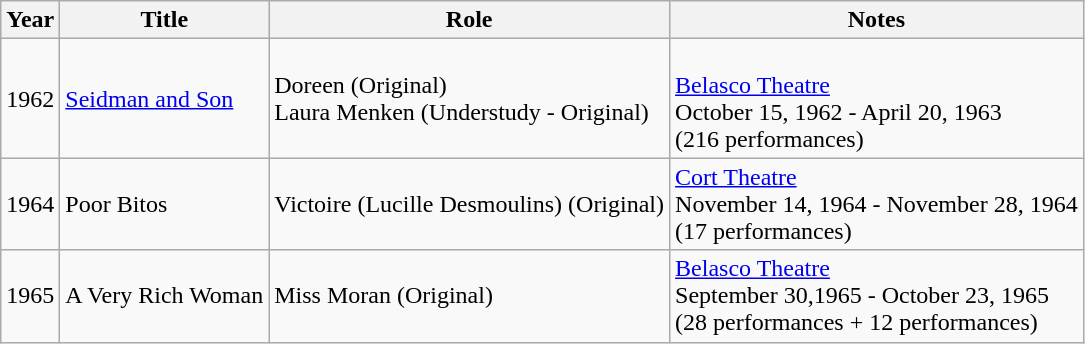<table class="wikitable sortable">
<tr>
<th>Year</th>
<th>Title</th>
<th>Role</th>
<th class="unsortable">Notes</th>
</tr>
<tr>
<td>1962</td>
<td><a href='#'>Seidman and Son</a></td>
<td>Doreen (Original)<br>Laura Menken (Understudy - Original)</td>
<td><br><a href='#'>Belasco Theatre</a><br>October 15, 1962 - April 20, 1963<br>(216 performances)</td>
</tr>
<tr>
<td>1964</td>
<td>Poor Bitos</td>
<td>Victoire (Lucille Desmoulins) (Original)</td>
<td><a href='#'>Cort Theatre</a><br>November 14, 1964 - November 28, 1964<br>(17 performances)</td>
</tr>
<tr>
<td>1965</td>
<td>A Very Rich Woman</td>
<td>Miss Moran (Original)</td>
<td><a href='#'>Belasco Theatre</a><br>September 30,1965 - October 23, 1965<br>(28 performances + 12 performances)</td>
</tr>
</table>
